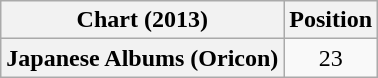<table class="wikitable plainrowheaders" style="text-align:center">
<tr>
<th scope="col">Chart (2013)</th>
<th scope="col">Position</th>
</tr>
<tr>
<th scope="row">Japanese Albums (Oricon)</th>
<td>23</td>
</tr>
</table>
